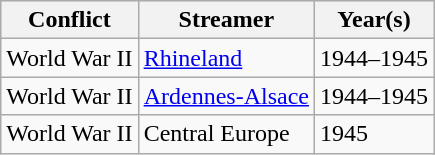<table class="wikitable" style="float:left;">
<tr style="background:#efefef;">
<th>Conflict</th>
<th>Streamer</th>
<th>Year(s)</th>
</tr>
<tr>
<td>World War II</td>
<td><a href='#'>Rhineland</a></td>
<td>1944–1945</td>
</tr>
<tr>
<td>World War II</td>
<td><a href='#'>Ardennes-Alsace</a></td>
<td>1944–1945</td>
</tr>
<tr>
<td>World War II</td>
<td>Central Europe</td>
<td>1945</td>
</tr>
</table>
